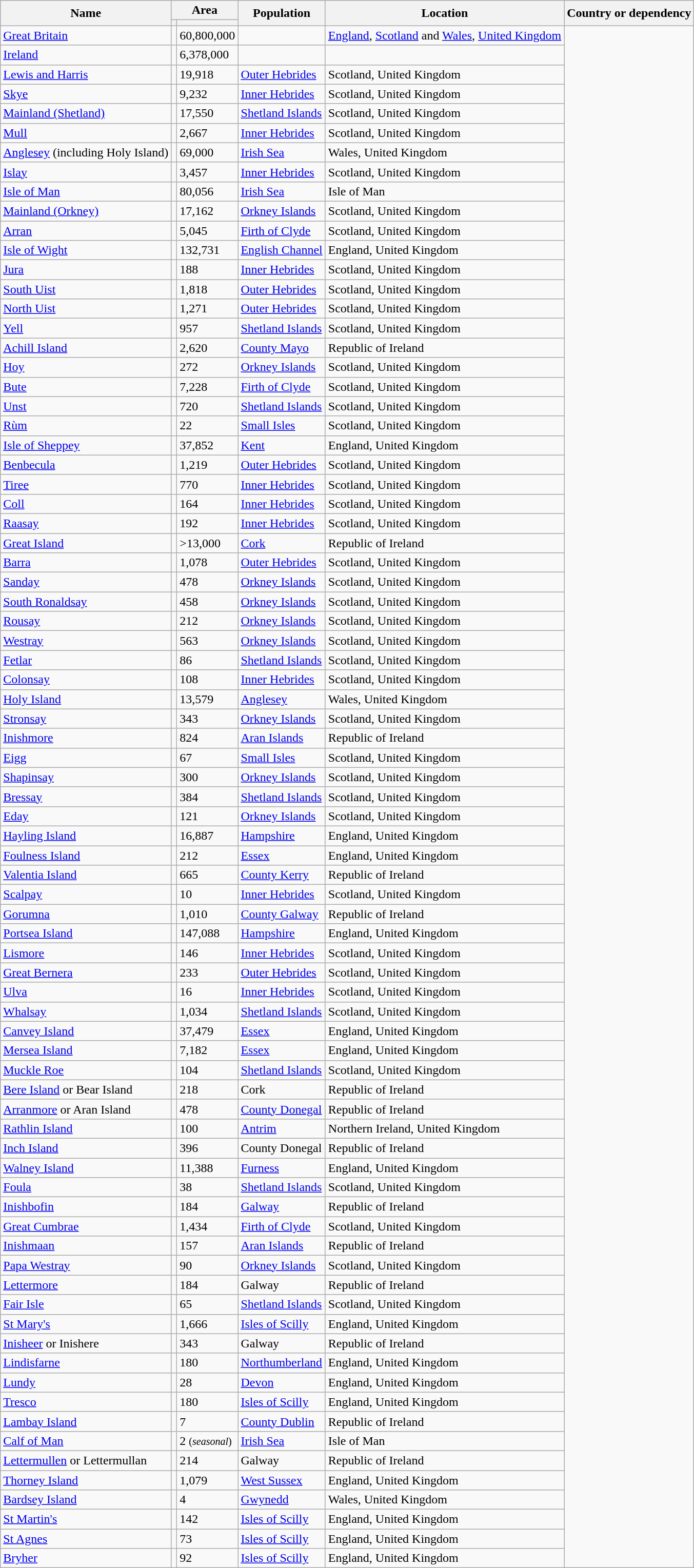<table class="wikitable sortable static-row-numbers col4right" style="clear:right">
<tr>
<th rowspan="2">Name</th>
<th colspan="2" data-sort-type="number">Area</th>
<th rowspan="2" data-sort-type="number">Population</th>
<th rowspan="2">Location</th>
<th rowspan="2">Country or dependency</th>
</tr>
<tr>
<th></th>
<th></th>
</tr>
<tr>
<td><a href='#'>Great Britain</a></td>
<td></td>
<td>60,800,000</td>
<td></td>
<td><a href='#'>England</a>, <a href='#'>Scotland</a> and <a href='#'>Wales</a>, <a href='#'>United Kingdom</a></td>
</tr>
<tr>
<td><a href='#'>Ireland</a></td>
<td></td>
<td>6,378,000</td>
<td></td>
<td></td>
</tr>
<tr>
<td><a href='#'>Lewis and Harris</a></td>
<td></td>
<td>19,918</td>
<td><a href='#'>Outer Hebrides</a></td>
<td>Scotland, United Kingdom</td>
</tr>
<tr>
<td><a href='#'>Skye</a></td>
<td></td>
<td>9,232</td>
<td><a href='#'>Inner Hebrides</a></td>
<td>Scotland, United Kingdom</td>
</tr>
<tr>
<td><a href='#'>Mainland (Shetland)</a></td>
<td></td>
<td>17,550</td>
<td><a href='#'>Shetland Islands</a></td>
<td>Scotland, United Kingdom</td>
</tr>
<tr>
<td><a href='#'>Mull</a></td>
<td></td>
<td>2,667</td>
<td><a href='#'>Inner Hebrides</a></td>
<td>Scotland, United Kingdom</td>
</tr>
<tr>
<td><a href='#'>Anglesey</a> (including Holy Island)</td>
<td></td>
<td>69,000</td>
<td><a href='#'>Irish Sea</a></td>
<td>Wales, United Kingdom</td>
</tr>
<tr>
<td><a href='#'>Islay</a></td>
<td></td>
<td>3,457</td>
<td><a href='#'>Inner Hebrides</a></td>
<td>Scotland, United Kingdom</td>
</tr>
<tr>
<td><a href='#'>Isle of Man</a></td>
<td></td>
<td>80,056</td>
<td><a href='#'>Irish Sea</a></td>
<td>Isle of Man</td>
</tr>
<tr>
<td><a href='#'>Mainland (Orkney)</a></td>
<td></td>
<td>17,162</td>
<td><a href='#'>Orkney Islands</a></td>
<td>Scotland, United Kingdom</td>
</tr>
<tr>
<td><a href='#'>Arran</a></td>
<td></td>
<td>5,045</td>
<td><a href='#'>Firth of Clyde</a></td>
<td>Scotland, United Kingdom</td>
</tr>
<tr>
<td><a href='#'>Isle of Wight</a></td>
<td></td>
<td>132,731</td>
<td><a href='#'>English Channel</a></td>
<td>England, United Kingdom</td>
</tr>
<tr>
<td><a href='#'>Jura</a></td>
<td></td>
<td>188</td>
<td><a href='#'>Inner Hebrides</a></td>
<td>Scotland, United Kingdom</td>
</tr>
<tr>
<td><a href='#'>South Uist</a></td>
<td></td>
<td>1,818</td>
<td><a href='#'>Outer Hebrides</a></td>
<td>Scotland, United Kingdom</td>
</tr>
<tr>
<td><a href='#'>North Uist</a></td>
<td></td>
<td>1,271</td>
<td><a href='#'>Outer Hebrides</a></td>
<td>Scotland, United Kingdom</td>
</tr>
<tr>
<td><a href='#'>Yell</a></td>
<td></td>
<td>957</td>
<td><a href='#'>Shetland Islands</a></td>
<td>Scotland, United Kingdom</td>
</tr>
<tr>
<td><a href='#'>Achill Island</a></td>
<td></td>
<td>2,620</td>
<td><a href='#'>County Mayo</a></td>
<td>Republic of Ireland</td>
</tr>
<tr>
<td><a href='#'>Hoy</a></td>
<td></td>
<td>272</td>
<td><a href='#'>Orkney Islands</a></td>
<td>Scotland, United Kingdom</td>
</tr>
<tr>
<td><a href='#'>Bute</a></td>
<td></td>
<td>7,228</td>
<td><a href='#'>Firth of Clyde</a></td>
<td>Scotland, United Kingdom</td>
</tr>
<tr>
<td><a href='#'>Unst</a></td>
<td></td>
<td>720</td>
<td><a href='#'>Shetland Islands</a></td>
<td>Scotland, United Kingdom</td>
</tr>
<tr>
<td><a href='#'>Rùm</a></td>
<td></td>
<td>22</td>
<td><a href='#'>Small Isles</a></td>
<td>Scotland, United Kingdom</td>
</tr>
<tr>
<td><a href='#'>Isle of Sheppey</a></td>
<td></td>
<td>37,852</td>
<td><a href='#'>Kent</a></td>
<td>England, United Kingdom</td>
</tr>
<tr>
<td><a href='#'>Benbecula</a></td>
<td></td>
<td>1,219</td>
<td><a href='#'>Outer Hebrides</a></td>
<td>Scotland, United Kingdom</td>
</tr>
<tr>
<td><a href='#'>Tiree</a></td>
<td></td>
<td>770</td>
<td><a href='#'>Inner Hebrides</a></td>
<td>Scotland, United Kingdom</td>
</tr>
<tr>
<td><a href='#'>Coll</a></td>
<td></td>
<td>164</td>
<td><a href='#'>Inner Hebrides</a></td>
<td>Scotland, United Kingdom</td>
</tr>
<tr>
<td><a href='#'>Raasay</a></td>
<td></td>
<td>192</td>
<td><a href='#'>Inner Hebrides</a></td>
<td>Scotland, United Kingdom</td>
</tr>
<tr>
<td><a href='#'>Great Island</a></td>
<td></td>
<td>>13,000</td>
<td><a href='#'>Cork</a></td>
<td>Republic of Ireland</td>
</tr>
<tr>
<td><a href='#'>Barra</a></td>
<td></td>
<td>1,078</td>
<td><a href='#'>Outer Hebrides</a></td>
<td>Scotland, United Kingdom</td>
</tr>
<tr>
<td><a href='#'>Sanday</a></td>
<td></td>
<td>478</td>
<td><a href='#'>Orkney Islands</a></td>
<td>Scotland, United Kingdom</td>
</tr>
<tr>
<td><a href='#'>South Ronaldsay</a></td>
<td></td>
<td>458</td>
<td><a href='#'>Orkney Islands</a></td>
<td>Scotland, United Kingdom</td>
</tr>
<tr>
<td><a href='#'>Rousay</a></td>
<td></td>
<td>212</td>
<td><a href='#'>Orkney Islands</a></td>
<td>Scotland, United Kingdom</td>
</tr>
<tr>
<td><a href='#'>Westray</a></td>
<td></td>
<td>563</td>
<td><a href='#'>Orkney Islands</a></td>
<td>Scotland, United Kingdom</td>
</tr>
<tr>
<td><a href='#'>Fetlar</a></td>
<td></td>
<td>86</td>
<td><a href='#'>Shetland Islands</a></td>
<td>Scotland, United Kingdom</td>
</tr>
<tr>
<td><a href='#'>Colonsay</a></td>
<td></td>
<td>108</td>
<td><a href='#'>Inner Hebrides</a></td>
<td>Scotland, United Kingdom</td>
</tr>
<tr>
<td><a href='#'>Holy Island</a></td>
<td></td>
<td>13,579</td>
<td><a href='#'>Anglesey</a></td>
<td>Wales, United Kingdom</td>
</tr>
<tr>
<td><a href='#'>Stronsay</a></td>
<td></td>
<td>343</td>
<td><a href='#'>Orkney Islands</a></td>
<td>Scotland, United Kingdom</td>
</tr>
<tr>
<td><a href='#'>Inishmore</a></td>
<td></td>
<td>824</td>
<td><a href='#'>Aran Islands</a></td>
<td>Republic of Ireland</td>
</tr>
<tr>
<td><a href='#'>Eigg</a></td>
<td></td>
<td>67</td>
<td><a href='#'>Small Isles</a></td>
<td>Scotland, United Kingdom</td>
</tr>
<tr>
<td><a href='#'>Shapinsay</a></td>
<td></td>
<td>300</td>
<td><a href='#'>Orkney Islands</a></td>
<td>Scotland, United Kingdom</td>
</tr>
<tr>
<td><a href='#'>Bressay</a></td>
<td></td>
<td>384</td>
<td><a href='#'>Shetland Islands</a></td>
<td>Scotland, United Kingdom</td>
</tr>
<tr>
<td><a href='#'>Eday</a></td>
<td></td>
<td>121</td>
<td><a href='#'>Orkney Islands</a></td>
<td>Scotland, United Kingdom</td>
</tr>
<tr>
<td><a href='#'>Hayling Island</a></td>
<td></td>
<td>16,887</td>
<td><a href='#'>Hampshire</a></td>
<td>England, United Kingdom</td>
</tr>
<tr>
<td><a href='#'>Foulness Island</a></td>
<td></td>
<td>212</td>
<td><a href='#'>Essex</a></td>
<td>England, United Kingdom</td>
</tr>
<tr>
<td><a href='#'>Valentia Island</a></td>
<td></td>
<td>665</td>
<td><a href='#'>County Kerry</a></td>
<td>Republic of Ireland</td>
</tr>
<tr>
<td><a href='#'>Scalpay</a></td>
<td></td>
<td>10</td>
<td><a href='#'>Inner Hebrides</a></td>
<td>Scotland, United Kingdom</td>
</tr>
<tr>
<td><a href='#'>Gorumna</a></td>
<td></td>
<td>1,010</td>
<td><a href='#'>County Galway</a></td>
<td>Republic of Ireland</td>
</tr>
<tr>
<td><a href='#'>Portsea Island</a></td>
<td></td>
<td>147,088</td>
<td><a href='#'>Hampshire</a></td>
<td>England, United Kingdom</td>
</tr>
<tr>
<td><a href='#'>Lismore</a></td>
<td></td>
<td>146</td>
<td><a href='#'>Inner Hebrides</a></td>
<td>Scotland, United Kingdom</td>
</tr>
<tr>
<td><a href='#'>Great Bernera</a></td>
<td></td>
<td>233</td>
<td><a href='#'>Outer Hebrides</a></td>
<td>Scotland, United Kingdom</td>
</tr>
<tr>
<td><a href='#'>Ulva</a></td>
<td></td>
<td>16</td>
<td><a href='#'>Inner Hebrides</a></td>
<td>Scotland, United Kingdom</td>
</tr>
<tr>
<td><a href='#'>Whalsay</a></td>
<td></td>
<td>1,034</td>
<td><a href='#'>Shetland Islands</a></td>
<td>Scotland, United Kingdom</td>
</tr>
<tr>
<td><a href='#'>Canvey Island</a></td>
<td></td>
<td>37,479</td>
<td><a href='#'>Essex</a></td>
<td>England, United Kingdom</td>
</tr>
<tr>
<td><a href='#'>Mersea Island</a></td>
<td></td>
<td>7,182</td>
<td><a href='#'>Essex</a></td>
<td>England, United Kingdom</td>
</tr>
<tr>
<td><a href='#'>Muckle Roe</a></td>
<td></td>
<td>104</td>
<td><a href='#'>Shetland Islands</a></td>
<td>Scotland, United Kingdom</td>
</tr>
<tr>
<td><a href='#'>Bere Island</a> or Bear Island</td>
<td></td>
<td>218</td>
<td>Cork</td>
<td>Republic of Ireland</td>
</tr>
<tr>
<td><a href='#'>Arranmore</a> or Aran Island</td>
<td></td>
<td>478</td>
<td><a href='#'>County Donegal</a></td>
<td>Republic of Ireland</td>
</tr>
<tr>
<td><a href='#'>Rathlin Island</a></td>
<td></td>
<td>100</td>
<td><a href='#'>Antrim</a></td>
<td>Northern Ireland, United Kingdom</td>
</tr>
<tr>
<td><a href='#'>Inch Island</a></td>
<td></td>
<td>396</td>
<td>County Donegal</td>
<td>Republic of Ireland</td>
</tr>
<tr>
<td><a href='#'>Walney Island</a></td>
<td></td>
<td>11,388</td>
<td><a href='#'>Furness</a></td>
<td>England, United Kingdom</td>
</tr>
<tr>
<td><a href='#'>Foula</a></td>
<td></td>
<td>38</td>
<td><a href='#'>Shetland Islands</a></td>
<td>Scotland, United Kingdom</td>
</tr>
<tr>
<td><a href='#'>Inishbofin</a></td>
<td></td>
<td>184</td>
<td><a href='#'>Galway</a></td>
<td>Republic of Ireland</td>
</tr>
<tr>
<td><a href='#'>Great Cumbrae</a></td>
<td></td>
<td>1,434</td>
<td><a href='#'>Firth of Clyde</a></td>
<td>Scotland, United Kingdom</td>
</tr>
<tr>
<td><a href='#'>Inishmaan</a></td>
<td></td>
<td>157</td>
<td><a href='#'>Aran Islands</a></td>
<td>Republic of Ireland</td>
</tr>
<tr>
<td><a href='#'>Papa Westray</a></td>
<td></td>
<td>90</td>
<td><a href='#'>Orkney Islands</a></td>
<td>Scotland, United Kingdom</td>
</tr>
<tr>
<td><a href='#'>Lettermore</a></td>
<td></td>
<td>184</td>
<td>Galway</td>
<td>Republic of Ireland</td>
</tr>
<tr>
<td><a href='#'>Fair Isle</a></td>
<td></td>
<td>65</td>
<td><a href='#'>Shetland Islands</a></td>
<td>Scotland, United Kingdom</td>
</tr>
<tr>
<td><a href='#'>St Mary's</a></td>
<td></td>
<td>1,666</td>
<td><a href='#'>Isles of Scilly</a></td>
<td>England, United Kingdom</td>
</tr>
<tr>
<td><a href='#'>Inisheer</a> or Inishere</td>
<td></td>
<td>343</td>
<td>Galway</td>
<td>Republic of Ireland</td>
</tr>
<tr>
<td><a href='#'>Lindisfarne</a></td>
<td></td>
<td>180</td>
<td><a href='#'>Northumberland</a></td>
<td>England, United Kingdom</td>
</tr>
<tr>
<td><a href='#'>Lundy</a></td>
<td></td>
<td>28</td>
<td><a href='#'>Devon</a></td>
<td>England, United Kingdom</td>
</tr>
<tr>
<td><a href='#'>Tresco</a></td>
<td></td>
<td>180</td>
<td><a href='#'>Isles of Scilly</a></td>
<td>England, United Kingdom</td>
</tr>
<tr>
<td><a href='#'>Lambay Island</a></td>
<td></td>
<td>7</td>
<td><a href='#'>County Dublin</a></td>
<td>Republic of Ireland</td>
</tr>
<tr>
<td><a href='#'>Calf of Man</a></td>
<td></td>
<td>2 <small>(<em>seasonal</em>)</small></td>
<td><a href='#'>Irish Sea</a></td>
<td>Isle of Man</td>
</tr>
<tr>
<td><a href='#'>Lettermullen</a> or Lettermullan</td>
<td></td>
<td>214</td>
<td>Galway</td>
<td>Republic of Ireland</td>
</tr>
<tr>
<td><a href='#'>Thorney Island</a></td>
<td></td>
<td>1,079</td>
<td><a href='#'>West Sussex</a></td>
<td>England, United Kingdom</td>
</tr>
<tr>
<td><a href='#'>Bardsey Island</a></td>
<td></td>
<td>4</td>
<td><a href='#'>Gwynedd</a></td>
<td>Wales, United Kingdom</td>
</tr>
<tr>
<td><a href='#'>St Martin's</a></td>
<td></td>
<td>142</td>
<td><a href='#'>Isles of Scilly</a></td>
<td>England, United Kingdom</td>
</tr>
<tr>
<td><a href='#'>St Agnes</a></td>
<td></td>
<td>73</td>
<td><a href='#'>Isles of Scilly</a></td>
<td>England, United Kingdom</td>
</tr>
<tr>
<td><a href='#'>Bryher</a></td>
<td></td>
<td>92</td>
<td><a href='#'>Isles of Scilly</a></td>
<td>England, United Kingdom</td>
</tr>
</table>
